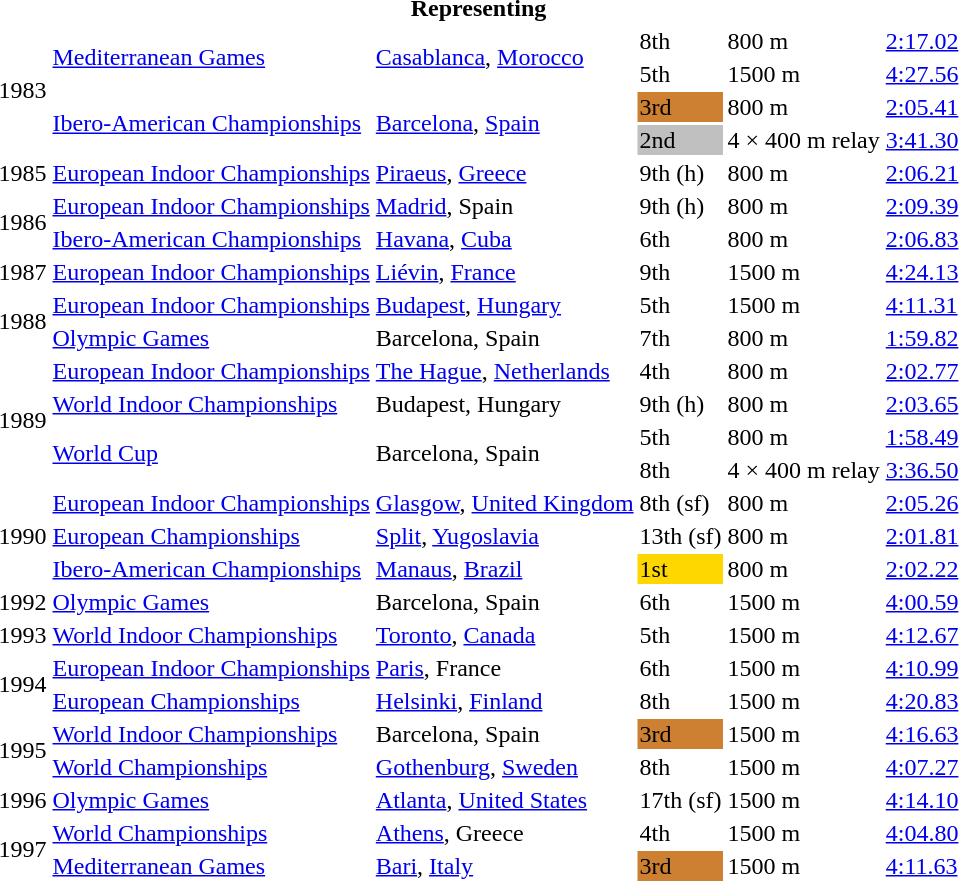<table>
<tr>
<th colspan="6">Representing </th>
</tr>
<tr>
<td rowspan=4>1983</td>
<td rowspan=2><a href='#'>Mediterranean Games</a></td>
<td rowspan=2><a href='#'>Casablanca</a>, <a href='#'>Morocco</a></td>
<td>8th</td>
<td>800 m</td>
<td><a href='#'>2:17.02</a></td>
</tr>
<tr>
<td>5th</td>
<td>1500 m</td>
<td><a href='#'>4:27.56</a></td>
</tr>
<tr>
<td rowspan=2><a href='#'>Ibero-American Championships</a></td>
<td rowspan=2><a href='#'>Barcelona</a>, <a href='#'>Spain</a></td>
<td bgcolor="cd7f32">3rd</td>
<td>800 m</td>
<td><a href='#'>2:05.41</a></td>
</tr>
<tr>
<td bgcolor=silver>2nd</td>
<td>4 × 400 m relay</td>
<td><a href='#'>3:41.30</a></td>
</tr>
<tr>
<td>1985</td>
<td><a href='#'>European Indoor Championships</a></td>
<td><a href='#'>Piraeus</a>, <a href='#'>Greece</a></td>
<td>9th (h)</td>
<td>800 m</td>
<td><a href='#'>2:06.21</a></td>
</tr>
<tr>
<td rowspan=2>1986</td>
<td><a href='#'>European Indoor Championships</a></td>
<td><a href='#'>Madrid</a>, Spain</td>
<td>9th (h)</td>
<td>800 m</td>
<td><a href='#'>2:09.39</a></td>
</tr>
<tr>
<td><a href='#'>Ibero-American Championships</a></td>
<td><a href='#'>Havana</a>, <a href='#'>Cuba</a></td>
<td>6th</td>
<td>800 m</td>
<td><a href='#'>2:06.83</a></td>
</tr>
<tr>
<td>1987</td>
<td><a href='#'>European Indoor Championships</a></td>
<td><a href='#'>Liévin</a>, <a href='#'>France</a></td>
<td>9th</td>
<td>1500 m</td>
<td><a href='#'>4:24.13</a></td>
</tr>
<tr>
<td rowspan=2>1988</td>
<td><a href='#'>European Indoor Championships</a></td>
<td><a href='#'>Budapest</a>, <a href='#'>Hungary</a></td>
<td>5th</td>
<td>1500 m</td>
<td><a href='#'>4:11.31</a></td>
</tr>
<tr>
<td><a href='#'>Olympic Games</a></td>
<td>Barcelona, Spain</td>
<td>7th</td>
<td>800 m</td>
<td><a href='#'>1:59.82</a></td>
</tr>
<tr>
<td rowspan=4>1989</td>
<td><a href='#'>European Indoor Championships</a></td>
<td><a href='#'>The Hague</a>, <a href='#'>Netherlands</a></td>
<td>4th</td>
<td>800 m</td>
<td><a href='#'>2:02.77</a></td>
</tr>
<tr>
<td><a href='#'>World Indoor Championships</a></td>
<td>Budapest, Hungary</td>
<td>9th (h)</td>
<td>800 m</td>
<td><a href='#'>2:03.65</a></td>
</tr>
<tr>
<td rowspan=2><a href='#'>World Cup</a></td>
<td rowspan=2>Barcelona, Spain</td>
<td>5th</td>
<td>800 m</td>
<td><a href='#'>1:58.49</a></td>
</tr>
<tr>
<td>8th</td>
<td>4 × 400 m relay</td>
<td><a href='#'>3:36.50</a></td>
</tr>
<tr>
<td rowspan=3>1990</td>
<td><a href='#'>European Indoor Championships</a></td>
<td><a href='#'>Glasgow</a>, <a href='#'>United Kingdom</a></td>
<td>8th (sf)</td>
<td>800 m</td>
<td><a href='#'>2:05.26</a></td>
</tr>
<tr>
<td><a href='#'>European Championships</a></td>
<td><a href='#'>Split</a>, <a href='#'>Yugoslavia</a></td>
<td>13th (sf)</td>
<td>800 m</td>
<td><a href='#'>2:01.81</a></td>
</tr>
<tr>
<td><a href='#'>Ibero-American Championships</a></td>
<td><a href='#'>Manaus</a>, <a href='#'>Brazil</a></td>
<td bgcolor=gold>1st</td>
<td>800 m</td>
<td><a href='#'>2:02.22</a></td>
</tr>
<tr>
<td>1992</td>
<td><a href='#'>Olympic Games</a></td>
<td>Barcelona, Spain</td>
<td>6th</td>
<td>1500 m</td>
<td><a href='#'>4:00.59</a></td>
</tr>
<tr>
<td>1993</td>
<td><a href='#'>World Indoor Championships</a></td>
<td><a href='#'>Toronto</a>, <a href='#'>Canada</a></td>
<td>5th</td>
<td>1500 m</td>
<td><a href='#'>4:12.67</a></td>
</tr>
<tr>
<td rowspan=2>1994</td>
<td><a href='#'>European Indoor Championships</a></td>
<td><a href='#'>Paris</a>, France</td>
<td>6th</td>
<td>1500 m</td>
<td><a href='#'>4:10.99</a></td>
</tr>
<tr>
<td><a href='#'>European Championships</a></td>
<td><a href='#'>Helsinki</a>, <a href='#'>Finland</a></td>
<td>8th</td>
<td>1500 m</td>
<td><a href='#'>4:20.83</a></td>
</tr>
<tr>
<td rowspan=2>1995</td>
<td><a href='#'>World Indoor Championships</a></td>
<td>Barcelona, Spain</td>
<td bgcolor="cd7f32">3rd</td>
<td>1500 m</td>
<td><a href='#'>4:16.63</a></td>
</tr>
<tr>
<td><a href='#'>World Championships</a></td>
<td><a href='#'>Gothenburg</a>, <a href='#'>Sweden</a></td>
<td>8th</td>
<td>1500 m</td>
<td><a href='#'>4:07.27</a></td>
</tr>
<tr>
<td>1996</td>
<td><a href='#'>Olympic Games</a></td>
<td><a href='#'>Atlanta</a>, <a href='#'>United States</a></td>
<td>17th (sf)</td>
<td>1500 m</td>
<td><a href='#'>4:14.10</a></td>
</tr>
<tr>
<td rowspan=2>1997</td>
<td><a href='#'>World Championships</a></td>
<td><a href='#'>Athens</a>, Greece</td>
<td>4th</td>
<td>1500 m</td>
<td><a href='#'>4:04.80</a></td>
</tr>
<tr>
<td><a href='#'>Mediterranean Games</a></td>
<td><a href='#'>Bari</a>, <a href='#'>Italy</a></td>
<td bgcolor="cd7f32">3rd</td>
<td>1500 m</td>
<td><a href='#'>4:11.63</a></td>
</tr>
</table>
